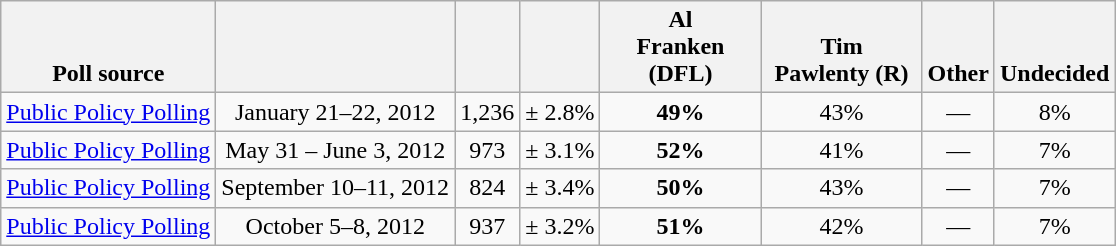<table class="wikitable" style="text-align:center">
<tr valign= bottom>
<th>Poll source</th>
<th></th>
<th></th>
<th></th>
<th style="width:100px;">Al<br>Franken (DFL)</th>
<th style="width:100px;">Tim<br>Pawlenty (R)</th>
<th>Other</th>
<th>Undecided</th>
</tr>
<tr>
<td align=left><a href='#'>Public Policy Polling</a></td>
<td>January 21–22, 2012</td>
<td>1,236</td>
<td>± 2.8%</td>
<td><strong>49%</strong></td>
<td>43%</td>
<td>—</td>
<td>8%</td>
</tr>
<tr>
<td align=left><a href='#'>Public Policy Polling</a></td>
<td>May 31 – June 3, 2012</td>
<td>973</td>
<td>± 3.1%</td>
<td><strong>52%</strong></td>
<td>41%</td>
<td>—</td>
<td>7%</td>
</tr>
<tr>
<td align=left><a href='#'>Public Policy Polling</a></td>
<td>September 10–11, 2012</td>
<td>824</td>
<td>± 3.4%</td>
<td><strong>50%</strong></td>
<td>43%</td>
<td>—</td>
<td>7%</td>
</tr>
<tr>
<td align=left><a href='#'>Public Policy Polling</a></td>
<td>October 5–8, 2012</td>
<td>937</td>
<td>± 3.2%</td>
<td><strong>51%</strong></td>
<td>42%</td>
<td>—</td>
<td>7%</td>
</tr>
</table>
